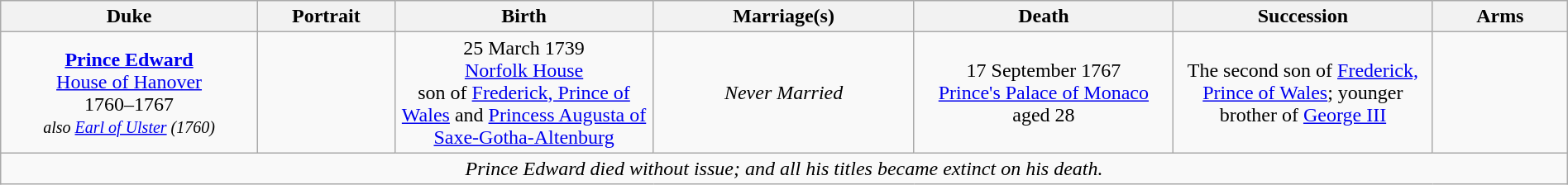<table class="wikitable" style="width:100%;text-align:center;">
<tr>
<th width="220">Duke</th>
<th width="110">Portrait</th>
<th width="220">Birth</th>
<th width="220">Marriage(s)</th>
<th width="220">Death</th>
<th width="220">Succession</th>
<th width="110">Arms</th>
</tr>
<tr>
<td><strong><a href='#'>Prince Edward</a></strong><br><a href='#'>House of Hanover</a><br>1760–1767<br><em><small>also <a href='#'>Earl of Ulster</a> (1760)</small></em></td>
<td></td>
<td>25 March 1739<br><a href='#'>Norfolk House</a><br>son of <a href='#'>Frederick, Prince of Wales</a> and <a href='#'>Princess Augusta of Saxe-Gotha-Altenburg</a></td>
<td><em>Never Married</em></td>
<td>17 September 1767<br><a href='#'>Prince's Palace of Monaco</a><br>aged 28</td>
<td>The second son of <a href='#'>Frederick, Prince of Wales</a>; younger brother of <a href='#'>George III</a></td>
<td></td>
</tr>
<tr>
<td colspan="7"><em>Prince Edward died without issue; and all his titles became extinct on his death.</em></td>
</tr>
</table>
